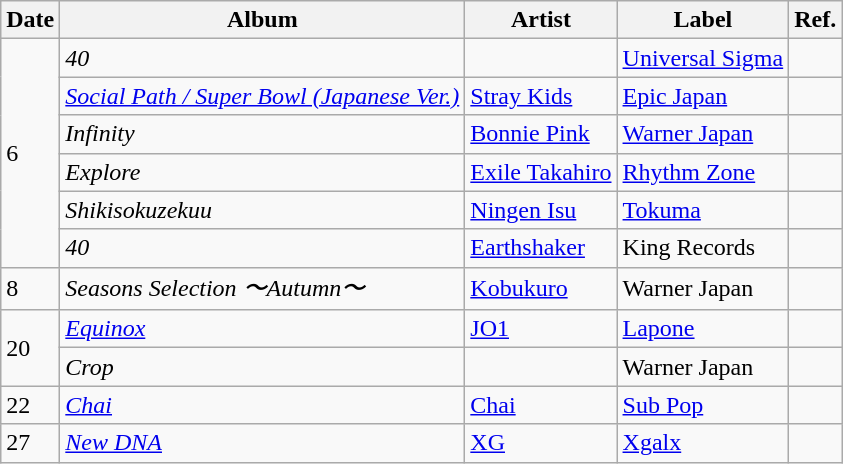<table class="wikitable">
<tr>
<th>Date</th>
<th>Album</th>
<th>Artist</th>
<th>Label</th>
<th>Ref.</th>
</tr>
<tr>
<td rowspan="6">6</td>
<td><em>40</em></td>
<td></td>
<td><a href='#'>Universal Sigma</a></td>
<td></td>
</tr>
<tr>
<td><em><a href='#'>Social Path / Super Bowl (Japanese Ver.)</a></em></td>
<td><a href='#'>Stray Kids</a></td>
<td><a href='#'>Epic Japan</a></td>
<td></td>
</tr>
<tr>
<td><em>Infinity</em></td>
<td><a href='#'>Bonnie Pink</a></td>
<td><a href='#'>Warner Japan</a></td>
<td></td>
</tr>
<tr>
<td><em>Explore</em></td>
<td><a href='#'>Exile Takahiro</a></td>
<td><a href='#'>Rhythm Zone</a></td>
<td></td>
</tr>
<tr>
<td><em>Shikisokuzekuu</em></td>
<td><a href='#'>Ningen Isu</a></td>
<td><a href='#'>Tokuma</a></td>
<td></td>
</tr>
<tr>
<td><em>40</em></td>
<td><a href='#'>Earthshaker</a></td>
<td>King Records</td>
<td></td>
</tr>
<tr>
<td>8</td>
<td><em>Seasons Selection 〜Autumn〜</em></td>
<td><a href='#'>Kobukuro</a></td>
<td>Warner Japan</td>
<td></td>
</tr>
<tr>
<td rowspan="2">20</td>
<td><em><a href='#'>Equinox</a></em></td>
<td><a href='#'>JO1</a></td>
<td><a href='#'>Lapone</a></td>
<td></td>
</tr>
<tr>
<td><em>Crop</em></td>
<td></td>
<td>Warner Japan</td>
<td></td>
</tr>
<tr>
<td>22</td>
<td><em><a href='#'>Chai</a></em></td>
<td><a href='#'>Chai</a></td>
<td><a href='#'>Sub Pop</a></td>
<td></td>
</tr>
<tr>
<td>27</td>
<td><em><a href='#'>New DNA</a></em></td>
<td><a href='#'>XG</a></td>
<td><a href='#'>Xgalx</a></td>
<td></td>
</tr>
</table>
